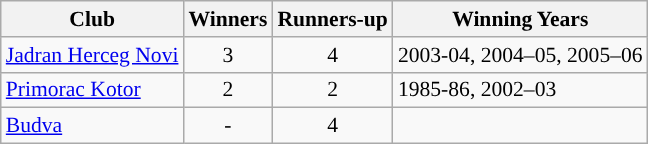<table class="wikitable" style="font-size:90%">
<tr>
<th>Club</th>
<th>Winners</th>
<th>Runners-up</th>
<th>Winning Years</th>
</tr>
<tr>
<td><a href='#'>Jadran Herceg Novi</a></td>
<td style="text-align:center;">3</td>
<td style="text-align:center;">4</td>
<td>2003-04, 2004–05, 2005–06</td>
</tr>
<tr>
<td><a href='#'>Primorac Kotor</a></td>
<td style="text-align:center;">2</td>
<td style="text-align:center;">2</td>
<td>1985-86, 2002–03</td>
</tr>
<tr>
<td><a href='#'>Budva</a></td>
<td style="text-align:center;">-</td>
<td style="text-align:center;">4</td>
<td></td>
</tr>
</table>
